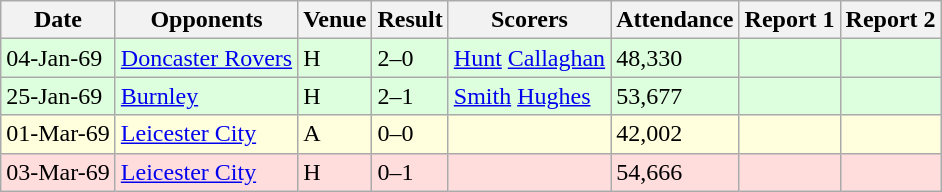<table class=wikitable>
<tr>
<th>Date</th>
<th>Opponents</th>
<th>Venue</th>
<th>Result</th>
<th>Scorers</th>
<th>Attendance</th>
<th>Report 1</th>
<th>Report 2</th>
</tr>
<tr bgcolor="#ddffdd">
<td>04-Jan-69</td>
<td><a href='#'>Doncaster Rovers</a></td>
<td>H</td>
<td>2–0</td>
<td><a href='#'>Hunt</a>  <a href='#'>Callaghan</a> </td>
<td>48,330</td>
<td></td>
<td></td>
</tr>
<tr bgcolor="#ddffdd">
<td>25-Jan-69</td>
<td><a href='#'>Burnley</a></td>
<td>H</td>
<td>2–1</td>
<td><a href='#'>Smith</a>  <a href='#'>Hughes</a> </td>
<td>53,677</td>
<td></td>
<td></td>
</tr>
<tr bgcolor="#ffffdd">
<td>01-Mar-69</td>
<td><a href='#'>Leicester City</a></td>
<td>A</td>
<td>0–0</td>
<td></td>
<td>42,002</td>
<td></td>
<td></td>
</tr>
<tr bgcolor="#ffdddd">
<td>03-Mar-69</td>
<td><a href='#'>Leicester City</a></td>
<td>H</td>
<td>0–1</td>
<td></td>
<td>54,666</td>
<td></td>
<td></td>
</tr>
</table>
